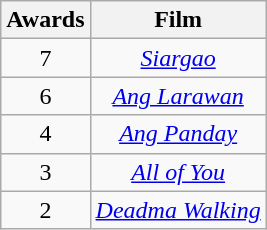<table class="wikitable" style="text-align:center">
<tr>
<th scope="col">Awards</th>
<th scope="col">Film</th>
</tr>
<tr>
<td>7</td>
<td><em><a href='#'>Siargao</a></em></td>
</tr>
<tr>
<td>6</td>
<td><em><a href='#'>Ang Larawan</a></em></td>
</tr>
<tr>
<td>4</td>
<td><em><a href='#'>Ang Panday</a></em></td>
</tr>
<tr>
<td>3</td>
<td><em><a href='#'>All of You</a></em></td>
</tr>
<tr>
<td>2</td>
<td><em><a href='#'>Deadma Walking</a></em></td>
</tr>
</table>
